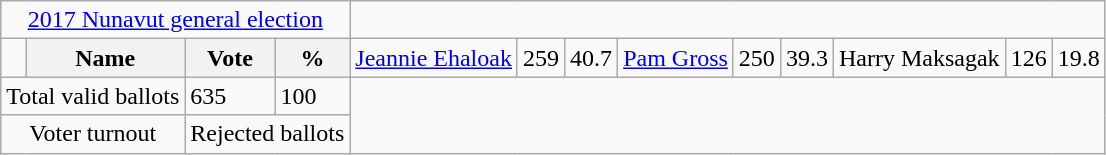<table class="wikitable">
<tr>
<td colspan=4 align=center><a href='#'>2017 Nunavut general election</a></td>
</tr>
<tr>
<td></td>
<th>Name</th>
<th>Vote</th>
<th>%<br></th>
<td><a href='#'>Jeannie Ehaloak</a></td>
<td>259</td>
<td>40.7<br></td>
<td><a href='#'>Pam Gross</a></td>
<td>250</td>
<td>39.3<br></td>
<td>Harry Maksagak</td>
<td>126</td>
<td>19.8</td>
</tr>
<tr>
<td colspan=2>Total valid ballots</td>
<td>635</td>
<td>100</td>
</tr>
<tr>
<td colspan=2 align=center>Voter turnout</td>
<td colspan=2 align=center>Rejected ballots</td>
</tr>
</table>
